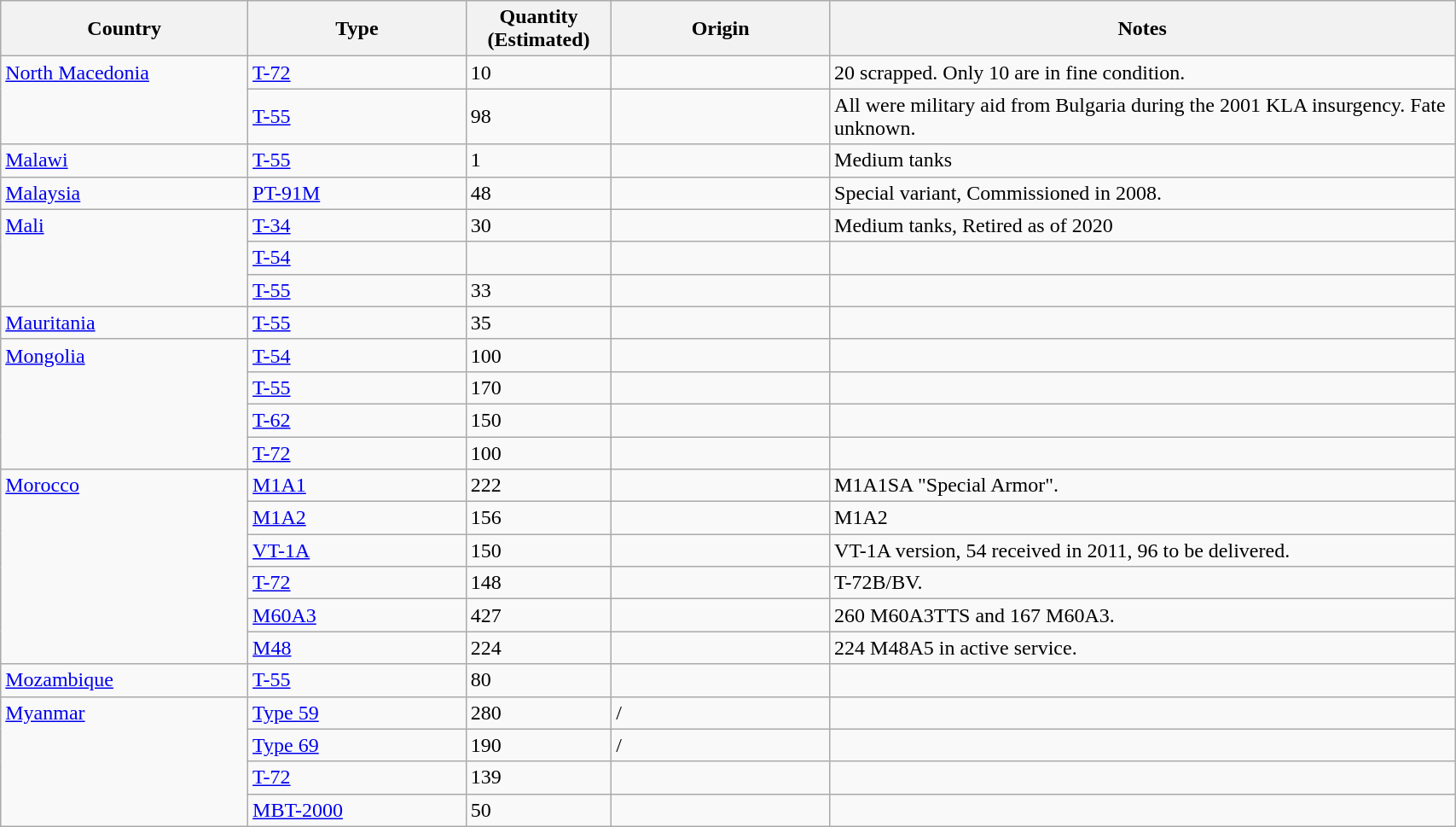<table class="wikitable" Width="90%">
<tr>
<th width="17%">Country</th>
<th width="15%">Type</th>
<th width="10%">Quantity (Estimated)</th>
<th width="15%">Origin</th>
<th>Notes</th>
</tr>
<tr>
<td rowspan="2" valign="top"><a href='#'>North Macedonia</a></td>
<td><a href='#'>T-72</a></td>
<td>10</td>
<td></td>
<td>20 scrapped. Only 10 are in fine condition.</td>
</tr>
<tr>
<td><a href='#'>T-55</a></td>
<td>98</td>
<td></td>
<td>All were military aid from Bulgaria during the 2001 KLA insurgency. Fate unknown.</td>
</tr>
<tr>
<td rowspan="1" valign="top"><a href='#'>Malawi</a></td>
<td><a href='#'>T-55</a></td>
<td>1</td>
<td></td>
<td>Medium tanks</td>
</tr>
<tr>
<td rowspan="1" valign="top"><a href='#'>Malaysia</a></td>
<td><a href='#'>PT-91M</a></td>
<td>48</td>
<td></td>
<td>Special variant, Commissioned in 2008.</td>
</tr>
<tr>
<td rowspan="3" valign="top"><a href='#'>Mali</a></td>
<td><a href='#'>T-34</a></td>
<td>30</td>
<td></td>
<td>Medium tanks, Retired as of 2020</td>
</tr>
<tr>
<td><a href='#'>T-54</a></td>
<td></td>
<td></td>
<td></td>
</tr>
<tr>
<td><a href='#'>T-55</a></td>
<td>33</td>
<td></td>
<td></td>
</tr>
<tr>
<td rowspan="1" valign="top"><a href='#'>Mauritania</a></td>
<td><a href='#'>T-55</a></td>
<td>35</td>
<td></td>
<td></td>
</tr>
<tr>
<td rowspan="4" valign="top"><a href='#'>Mongolia</a></td>
<td><a href='#'>T-54</a></td>
<td>100</td>
<td></td>
<td></td>
</tr>
<tr>
<td><a href='#'>T-55</a></td>
<td>170</td>
<td></td>
<td></td>
</tr>
<tr>
<td><a href='#'>T-62</a></td>
<td>150</td>
<td></td>
<td></td>
</tr>
<tr>
<td><a href='#'>T-72</a></td>
<td>100</td>
<td></td>
<td></td>
</tr>
<tr>
<td rowspan="6" valign="top"><a href='#'>Morocco</a></td>
<td><a href='#'>M1A1</a></td>
<td>222</td>
<td></td>
<td>M1A1SA "Special Armor".</td>
</tr>
<tr>
<td><a href='#'>M1A2</a></td>
<td>156</td>
<td></td>
<td>M1A2</td>
</tr>
<tr>
<td><a href='#'>VT-1A</a></td>
<td>150</td>
<td> </td>
<td>VT-1A version, 54 received in 2011, 96 to be delivered.</td>
</tr>
<tr>
<td><a href='#'>T-72</a></td>
<td>148</td>
<td></td>
<td>T-72B/BV.</td>
</tr>
<tr>
<td><a href='#'>M60A3</a></td>
<td>427</td>
<td></td>
<td>260 M60A3TTS and 167 M60A3.</td>
</tr>
<tr>
<td><a href='#'>M48</a></td>
<td>224</td>
<td></td>
<td>224 M48A5 in active service.</td>
</tr>
<tr>
<td rowspan="1" valign="top"><a href='#'>Mozambique</a></td>
<td><a href='#'>T-55</a></td>
<td>80</td>
<td></td>
<td></td>
</tr>
<tr>
<td rowspan="4" valign="top"><a href='#'>Myanmar</a></td>
<td><a href='#'>Type 59</a></td>
<td>280</td>
<td> /<br></td>
<td></td>
</tr>
<tr>
<td><a href='#'>Type 69</a></td>
<td>190</td>
<td> /<br></td>
<td></td>
</tr>
<tr>
<td><a href='#'>T-72</a></td>
<td>139</td>
<td></td>
<td></td>
</tr>
<tr>
<td><a href='#'>MBT-2000</a></td>
<td>50</td>
<td></td>
<td></td>
</tr>
</table>
